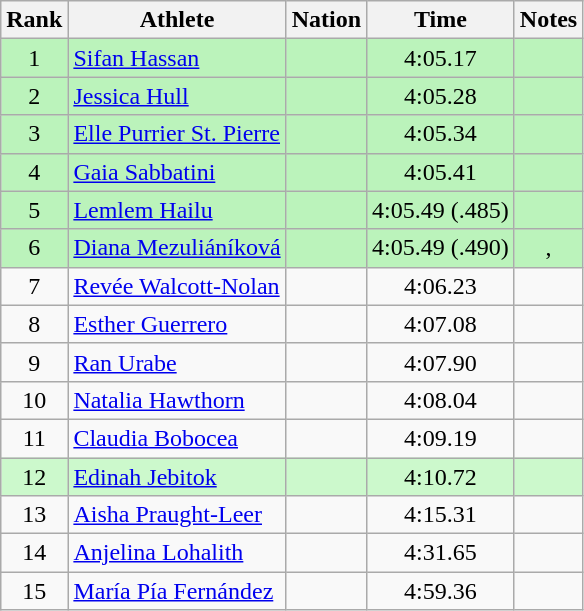<table class="wikitable sortable" style="text-align:center">
<tr>
<th>Rank</th>
<th>Athlete</th>
<th>Nation</th>
<th>Time</th>
<th>Notes</th>
</tr>
<tr bgcolor="#bbf3bb">
<td>1</td>
<td align="left"><a href='#'>Sifan Hassan</a></td>
<td align="left"></td>
<td>4:05.17</td>
<td></td>
</tr>
<tr bgcolor="#bbf3bb">
<td>2</td>
<td align="left"><a href='#'>Jessica Hull</a></td>
<td align="left"></td>
<td>4:05.28</td>
<td></td>
</tr>
<tr bgcolor="#bbf3bb">
<td>3</td>
<td align="left"><a href='#'>Elle Purrier St. Pierre</a></td>
<td align="left"></td>
<td>4:05.34</td>
<td></td>
</tr>
<tr bgcolor="#bbf3bb">
<td>4</td>
<td align="left"><a href='#'>Gaia Sabbatini</a></td>
<td align="left"></td>
<td>4:05.41</td>
<td></td>
</tr>
<tr bgcolor="#bbf3bb">
<td>5</td>
<td align="left"><a href='#'>Lemlem Hailu</a></td>
<td align="left"></td>
<td>4:05.49 (.485)</td>
<td></td>
</tr>
<tr bgcolor="#bbf3bb">
<td>6</td>
<td align="left"><a href='#'>Diana Mezuliáníková</a></td>
<td align="left"></td>
<td>4:05.49 (.490)</td>
<td>, </td>
</tr>
<tr>
<td>7</td>
<td align="left"><a href='#'>Revée Walcott-Nolan</a></td>
<td align="left"></td>
<td>4:06.23</td>
<td></td>
</tr>
<tr>
<td>8</td>
<td align="left"><a href='#'>Esther Guerrero</a></td>
<td align="left"></td>
<td>4:07.08</td>
<td></td>
</tr>
<tr>
<td>9</td>
<td align="left"><a href='#'>Ran Urabe</a></td>
<td align="left"></td>
<td>4:07.90</td>
<td></td>
</tr>
<tr>
<td>10</td>
<td align="left"><a href='#'>Natalia Hawthorn</a></td>
<td align="left"></td>
<td>4:08.04</td>
<td></td>
</tr>
<tr>
<td>11</td>
<td align="left"><a href='#'>Claudia Bobocea</a></td>
<td align="left"></td>
<td>4:09.19</td>
<td></td>
</tr>
<tr bgcolor=ccf9cc>
<td>12</td>
<td align="left"><a href='#'>Edinah Jebitok</a></td>
<td align="left"></td>
<td>4:10.72</td>
<td></td>
</tr>
<tr>
<td>13</td>
<td align="left"><a href='#'>Aisha Praught-Leer</a></td>
<td align="left"></td>
<td>4:15.31</td>
<td></td>
</tr>
<tr>
<td>14</td>
<td align="left"><a href='#'>Anjelina Lohalith</a></td>
<td align="left"></td>
<td>4:31.65</td>
<td></td>
</tr>
<tr>
<td>15</td>
<td align="left"><a href='#'>María Pía Fernández</a></td>
<td align="left"></td>
<td>4:59.36</td>
<td></td>
</tr>
</table>
